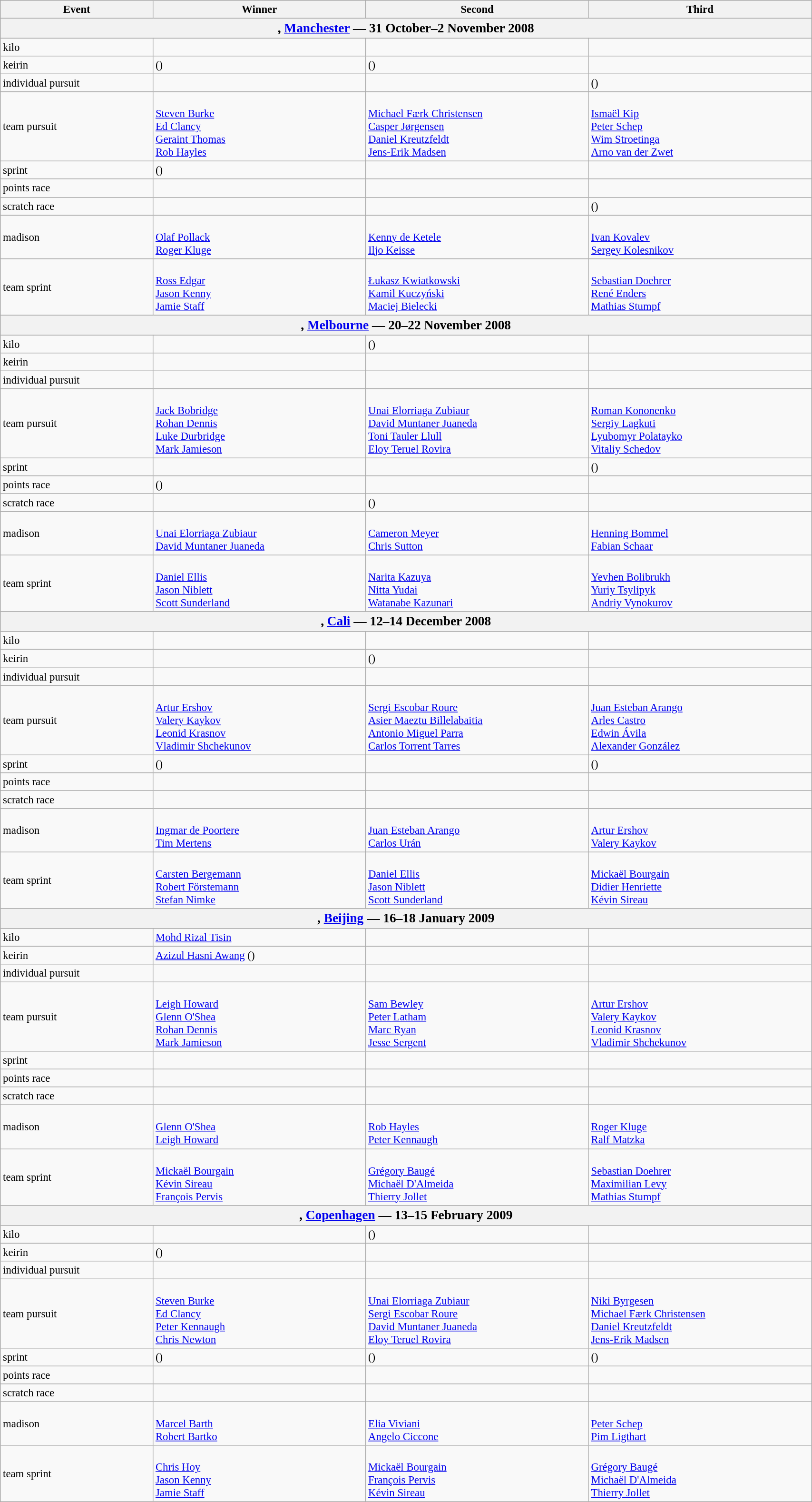<table class=wikitable style="font-size:95%" width="90%">
<tr>
<th>Event</th>
<th>Winner</th>
<th>Second</th>
<th>Third</th>
</tr>
<tr>
<th colspan=4><big>, <a href='#'>Manchester</a> — 31 October–2 November 2008</big></th>
</tr>
<tr>
<td>kilo</td>
<td></td>
<td></td>
<td></td>
</tr>
<tr>
<td>keirin</td>
<td>  ()</td>
<td>  ()</td>
<td></td>
</tr>
<tr>
<td>individual pursuit</td>
<td></td>
<td></td>
<td>  ()</td>
</tr>
<tr>
<td>team pursuit</td>
<td><br><a href='#'>Steven Burke</a><br><a href='#'>Ed Clancy</a><br><a href='#'>Geraint Thomas</a><br><a href='#'>Rob Hayles</a></td>
<td><br><a href='#'>Michael Færk Christensen</a><br><a href='#'>Casper Jørgensen</a><br><a href='#'>Daniel Kreutzfeldt</a><br><a href='#'>Jens-Erik Madsen</a></td>
<td><br><a href='#'>Ismaël Kip</a><br><a href='#'>Peter Schep</a><br><a href='#'>Wim Stroetinga</a><br><a href='#'>Arno van der Zwet</a></td>
</tr>
<tr>
<td>sprint</td>
<td>  ()</td>
<td></td>
<td></td>
</tr>
<tr>
<td>points race</td>
<td></td>
<td></td>
<td></td>
</tr>
<tr>
<td>scratch race</td>
<td></td>
<td></td>
<td>  ()</td>
</tr>
<tr>
<td>madison</td>
<td><br><a href='#'>Olaf Pollack</a><br><a href='#'>Roger Kluge</a></td>
<td><br><a href='#'>Kenny de Ketele</a><br><a href='#'>Iljo Keisse</a></td>
<td> <br><a href='#'>Ivan Kovalev</a><br><a href='#'>Sergey Kolesnikov</a></td>
</tr>
<tr>
<td>team sprint</td>
<td> <br><a href='#'>Ross Edgar</a><br><a href='#'>Jason Kenny</a><br><a href='#'>Jamie Staff</a></td>
<td><br><a href='#'>Łukasz Kwiatkowski</a><br><a href='#'>Kamil Kuczyński</a><br><a href='#'>Maciej Bielecki</a></td>
<td><br><a href='#'>Sebastian Doehrer</a><br><a href='#'>René Enders</a><br><a href='#'>Mathias Stumpf</a></td>
</tr>
<tr bgcolor="#EFEFEF" align="left">
<th colspan=4><big>, <a href='#'>Melbourne</a> — 20–22 November 2008</big></th>
</tr>
<tr>
<td>kilo</td>
<td></td>
<td>  ()</td>
<td></td>
</tr>
<tr>
<td>keirin</td>
<td></td>
<td></td>
<td></td>
</tr>
<tr>
<td>individual pursuit</td>
<td></td>
<td></td>
<td></td>
</tr>
<tr>
<td>team pursuit</td>
<td><br><a href='#'>Jack Bobridge</a><br><a href='#'>Rohan Dennis</a><br><a href='#'>Luke Durbridge</a><br><a href='#'>Mark Jamieson</a></td>
<td><br><a href='#'>Unai Elorriaga Zubiaur</a><br><a href='#'>David Muntaner Juaneda</a><br><a href='#'>Toni Tauler Llull</a><br><a href='#'>Eloy Teruel Rovira</a></td>
<td><br><a href='#'>Roman Kononenko</a><br><a href='#'>Sergiy Lagkuti</a><br><a href='#'>Lyubomyr Polatayko</a><br><a href='#'>Vitaliy Schedov</a></td>
</tr>
<tr>
<td>sprint</td>
<td></td>
<td></td>
<td>  ()</td>
</tr>
<tr>
<td>points race</td>
<td>  ()</td>
<td></td>
<td></td>
</tr>
<tr>
<td>scratch race</td>
<td></td>
<td>  ()</td>
<td></td>
</tr>
<tr>
<td>madison</td>
<td><br><a href='#'>Unai Elorriaga Zubiaur</a><br><a href='#'>David Muntaner Juaneda</a></td>
<td><br><a href='#'>Cameron Meyer</a><br><a href='#'>Chris Sutton</a></td>
<td> <br><a href='#'>Henning Bommel</a><br><a href='#'>Fabian Schaar</a></td>
</tr>
<tr>
<td>team sprint</td>
<td><br><a href='#'>Daniel Ellis</a><br><a href='#'>Jason Niblett</a><br><a href='#'>Scott Sunderland</a></td>
<td><br><a href='#'>Narita Kazuya</a><br><a href='#'>Nitta Yudai</a><br><a href='#'>Watanabe Kazunari</a></td>
<td><br><a href='#'>Yevhen Bolibrukh</a><br><a href='#'>Yuriy Tsylipyk</a><br><a href='#'>Andriy Vynokurov</a></td>
</tr>
<tr bgcolor="#EFEFEF" align="left">
<th colspan=4><big>, <a href='#'>Cali</a> — 12–14 December 2008</big></th>
</tr>
<tr>
<td>kilo</td>
<td></td>
<td></td>
<td></td>
</tr>
<tr>
<td>keirin</td>
<td></td>
<td>  ()</td>
<td></td>
</tr>
<tr>
<td>individual pursuit</td>
<td></td>
<td></td>
<td></td>
</tr>
<tr>
<td>team pursuit</td>
<td><br><a href='#'>Artur Ershov</a><br><a href='#'>Valery Kaykov</a><br><a href='#'>Leonid Krasnov</a><br><a href='#'>Vladimir Shchekunov</a></td>
<td><br><a href='#'>Sergi Escobar Roure</a><br><a href='#'>Asier Maeztu Billelabaitia</a><br><a href='#'>Antonio Miguel Parra</a><br><a href='#'>Carlos Torrent Tarres</a></td>
<td><br><a href='#'>Juan Esteban Arango</a><br><a href='#'>Arles Castro</a><br><a href='#'>Edwin Ávila</a><br><a href='#'>Alexander González</a></td>
</tr>
<tr>
<td>sprint</td>
<td>  ()</td>
<td></td>
<td>  ()</td>
</tr>
<tr>
<td>points race</td>
<td></td>
<td></td>
<td></td>
</tr>
<tr>
<td>scratch race</td>
<td></td>
<td></td>
<td></td>
</tr>
<tr>
<td>madison</td>
<td><br><a href='#'>Ingmar de Poortere</a><br><a href='#'>Tim Mertens</a></td>
<td><br><a href='#'>Juan Esteban Arango</a><br><a href='#'>Carlos Urán</a></td>
<td> <br><a href='#'>Artur Ershov</a><br><a href='#'>Valery Kaykov</a></td>
</tr>
<tr>
<td>team sprint</td>
<td><br><a href='#'>Carsten Bergemann</a><br><a href='#'>Robert Förstemann</a><br><a href='#'>Stefan Nimke</a></td>
<td><br><a href='#'>Daniel Ellis</a><br><a href='#'>Jason Niblett</a><br><a href='#'>Scott Sunderland</a></td>
<td><br><a href='#'>Mickaël Bourgain</a><br><a href='#'>Didier Henriette</a><br><a href='#'>Kévin Sireau</a></td>
</tr>
<tr bgcolor="#EFEFEF" align="left">
<th colspan=4><big>, <a href='#'>Beijing</a> — 16–18 January 2009</big></th>
</tr>
<tr>
<td>kilo</td>
<td> <a href='#'>Mohd Rizal Tisin</a></td>
<td></td>
<td></td>
</tr>
<tr>
<td>keirin</td>
<td> <a href='#'>Azizul Hasni Awang</a> ()</td>
<td></td>
<td></td>
</tr>
<tr>
<td>individual pursuit</td>
<td></td>
<td></td>
<td></td>
</tr>
<tr>
<td>team pursuit</td>
<td><br><a href='#'>Leigh Howard</a><br><a href='#'>Glenn O'Shea</a><br><a href='#'>Rohan Dennis</a><br><a href='#'>Mark Jamieson</a></td>
<td><br><a href='#'>Sam Bewley</a><br><a href='#'>Peter Latham</a><br><a href='#'>Marc Ryan</a><br><a href='#'>Jesse Sergent</a></td>
<td><br><a href='#'>Artur Ershov</a><br><a href='#'>Valery Kaykov</a><br><a href='#'>Leonid Krasnov</a><br><a href='#'>Vladimir Shchekunov</a></td>
</tr>
<tr>
<td>sprint</td>
<td></td>
<td></td>
<td></td>
</tr>
<tr>
<td>points race</td>
<td></td>
<td></td>
<td></td>
</tr>
<tr>
<td>scratch race</td>
<td></td>
<td></td>
<td></td>
</tr>
<tr>
<td>madison</td>
<td><br><a href='#'>Glenn O'Shea</a><br><a href='#'>Leigh Howard</a></td>
<td><br><a href='#'>Rob Hayles</a><br><a href='#'>Peter Kennaugh</a></td>
<td> <br><a href='#'>Roger Kluge</a><br><a href='#'>Ralf Matzka</a></td>
</tr>
<tr>
<td>team sprint</td>
<td><br><a href='#'>Mickaël Bourgain</a><br><a href='#'>Kévin Sireau</a><br><a href='#'>François Pervis</a></td>
<td><br><a href='#'>Grégory Baugé</a><br><a href='#'>Michaël D'Almeida</a><br><a href='#'>Thierry Jollet</a></td>
<td><br><a href='#'>Sebastian Doehrer</a><br><a href='#'>Maximilian Levy</a><br><a href='#'>Mathias Stumpf</a></td>
</tr>
<tr>
<th colspan=4><big>, <a href='#'>Copenhagen</a> — 13–15 February 2009</big></th>
</tr>
<tr>
<td>kilo</td>
<td></td>
<td>  ()</td>
<td></td>
</tr>
<tr>
<td>keirin</td>
<td>  ()</td>
<td></td>
<td></td>
</tr>
<tr>
<td>individual pursuit</td>
<td></td>
<td></td>
<td></td>
</tr>
<tr>
<td>team pursuit</td>
<td><br><a href='#'>Steven Burke</a><br><a href='#'>Ed Clancy</a><br><a href='#'>Peter Kennaugh</a><br><a href='#'>Chris Newton</a></td>
<td><br><a href='#'>Unai Elorriaga Zubiaur</a><br><a href='#'>Sergi Escobar Roure</a><br><a href='#'>David Muntaner Juaneda</a><br><a href='#'>Eloy Teruel Rovira</a></td>
<td><br><a href='#'>Niki Byrgesen</a><br><a href='#'>Michael Færk Christensen</a><br><a href='#'>Daniel Kreutzfeldt</a><br><a href='#'>Jens-Erik Madsen</a></td>
</tr>
<tr>
<td>sprint</td>
<td>  ()</td>
<td>  ()</td>
<td>  ()</td>
</tr>
<tr>
<td>points race</td>
<td></td>
<td></td>
<td></td>
</tr>
<tr>
<td>scratch race</td>
<td></td>
<td></td>
<td></td>
</tr>
<tr>
<td>madison</td>
<td><br><a href='#'>Marcel Barth</a><br><a href='#'>Robert Bartko</a></td>
<td><br><a href='#'>Elia Viviani</a><br><a href='#'>Angelo Ciccone</a></td>
<td> <br><a href='#'>Peter Schep</a><br><a href='#'>Pim Ligthart</a></td>
</tr>
<tr>
<td>team sprint</td>
<td><br><a href='#'>Chris Hoy</a><br><a href='#'>Jason Kenny</a><br><a href='#'>Jamie Staff</a></td>
<td> <br> <a href='#'>Mickaël Bourgain</a><br><a href='#'>François Pervis</a><br><a href='#'>Kévin Sireau</a></td>
<td><br><a href='#'>Grégory Baugé</a><br><a href='#'>Michaël D'Almeida</a><br><a href='#'>Thierry Jollet</a></td>
</tr>
</table>
